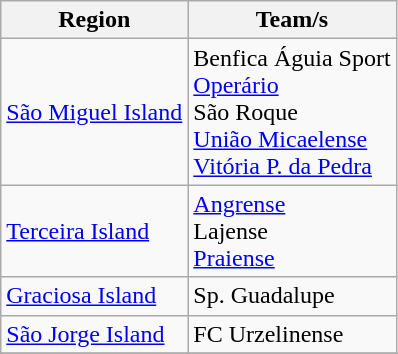<table class="wikitable">
<tr>
<th>Region</th>
<th>Team/s</th>
</tr>
<tr>
<td><a href='#'>São Miguel Island</a></td>
<td>Benfica Águia Sport<br> <a href='#'>Operário</a><br> São Roque<br> <a href='#'>União Micaelense</a><br> <a href='#'> Vitória P. da Pedra</a></td>
</tr>
<tr>
<td><a href='#'>Terceira Island</a></td>
<td><a href='#'>Angrense</a><br> Lajense<br> <a href='#'>Praiense</a></td>
</tr>
<tr>
<td><a href='#'>Graciosa Island</a></td>
<td>Sp. Guadalupe</td>
</tr>
<tr>
<td><a href='#'>São Jorge Island</a></td>
<td>FC Urzelinense</td>
</tr>
<tr>
</tr>
</table>
